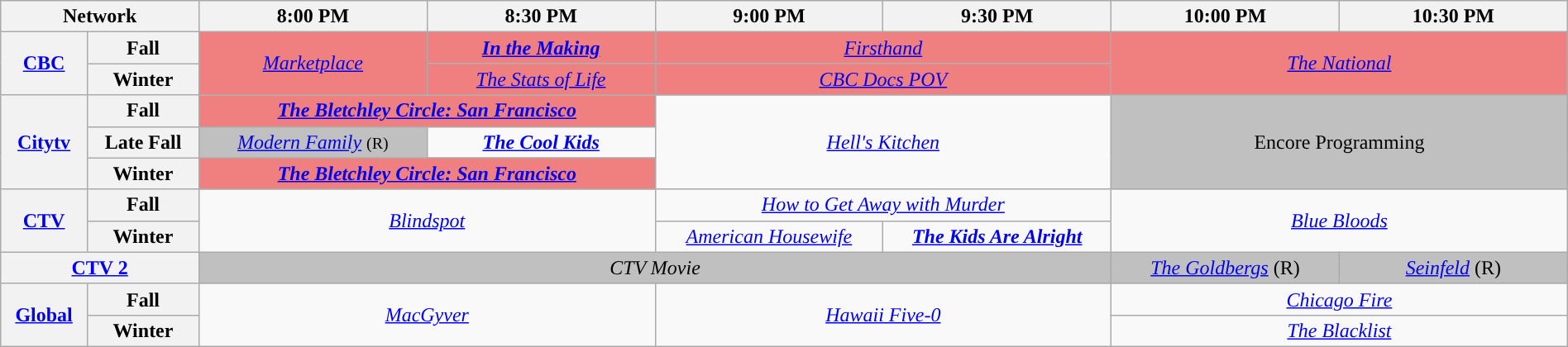<table class="wikitable" style="width:100%;margin-right:0;text-align:center">
<tr>
<th colspan="2" style="width:10%;">Network</th>
<th style="width:11.5%;">8:00 PM</th>
<th style="width:11.5%;">8:30 PM</th>
<th style="width:11.5%;">9:00 PM</th>
<th style="width:11.5%;">9:30 PM</th>
<th style="width:11.5%;">10:00 PM</th>
<th style="width:11.5%;">10:30 PM</th>
</tr>
<tr>
<th rowspan="2"><a href='#'>CBC</a></th>
<th>Fall</th>
<td rowspan="2" style="background:#f08080;"><em><a href='#'>Marketplace</a></em></td>
<td style="background:#f08080;"><strong><em><a href='#'>In the Making</a></em></strong></td>
<td rowspan="1" colspan="2" style="background:#f08080;"><em><a href='#'>Firsthand</a></em></td>
<td rowspan="2" colspan="2" style="background:#f08080;"><em><a href='#'>The National</a></em></td>
</tr>
<tr>
<th>Winter</th>
<td style="background:#f08080;"><em><a href='#'>The Stats of Life</a></em></td>
<td rowspan="1" colspan="2" style="background:#f08080;"><em><a href='#'>CBC Docs POV</a></em></td>
</tr>
<tr>
<th colspan="1" rowspan="3"><a href='#'>Citytv</a></th>
<th>Fall</th>
<td colspan="2" style="background:#f08080;"><strong><em><a href='#'>The Bletchley Circle: San Francisco</a></em></strong></td>
<td colspan="2" rowspan="3"><em><a href='#'>Hell's Kitchen</a></em></td>
<td colspan="2" rowspan="3" style="background:silver;">Encore Programming</td>
</tr>
<tr>
<th>Late Fall</th>
<td style="background:silver;"><em><a href='#'>Modern Family</a></em> <small>(R)</small></td>
<td><strong><em><a href='#'>The Cool Kids</a></em></strong></td>
</tr>
<tr>
<th>Winter</th>
<td colspan="2" style="background:#f08080;"><strong><em><a href='#'>The Bletchley Circle: San Francisco</a></em></strong></td>
</tr>
<tr>
<th rowspan="2"><a href='#'>CTV</a></th>
<th>Fall</th>
<td rowspan="2" colspan="2"><em><a href='#'>Blindspot</a></em></td>
<td colspan="2"><em><a href='#'>How to Get Away with Murder</a></em></td>
<td rowspan="2" colspan="2"><em><a href='#'>Blue Bloods</a></em></td>
</tr>
<tr>
<th>Winter</th>
<td><em><a href='#'>American Housewife</a></em></td>
<td><strong><em><a href='#'>The Kids Are Alright</a></em></strong></td>
</tr>
<tr>
<th colspan="2"><a href='#'>CTV 2</a></th>
<td colspan="4" style="background:silver;"><em>CTV Movie</em></td>
<td style="background:silver;"><em><a href='#'>The Goldbergs</a></em> (R)</td>
<td style="background:silver;"><em><a href='#'>Seinfeld</a></em> (R)</td>
</tr>
<tr>
<th colspan="1" rowspan="2"><a href='#'>Global</a></th>
<th>Fall</th>
<td colspan="2" rowspan="2"><em><a href='#'>MacGyver</a></em></td>
<td colspan="2" rowspan="2"><em><a href='#'>Hawaii Five-0</a></em></td>
<td colspan="2"><em><a href='#'>Chicago Fire</a></em></td>
</tr>
<tr>
<th>Winter</th>
<td colspan="2"><em><a href='#'>The Blacklist</a></em></td>
</tr>
</table>
